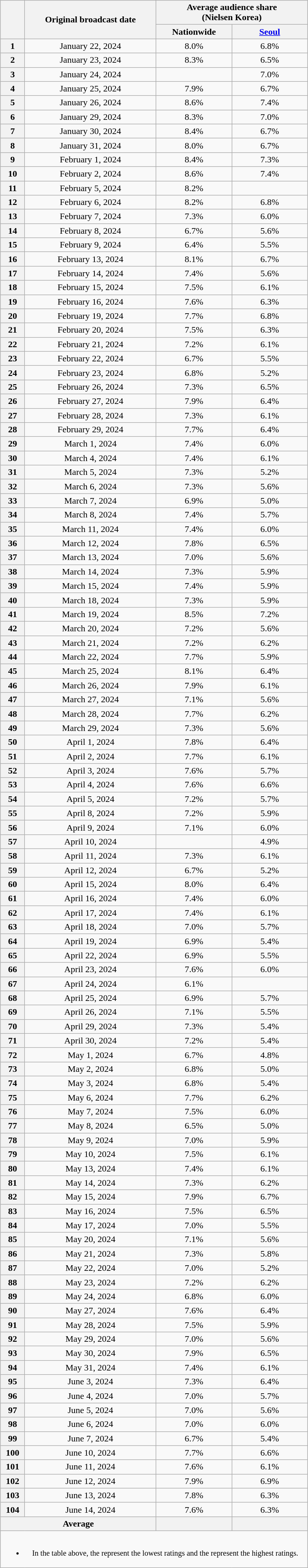<table class="wikitable" style="margin-left:auto; margin-right:auto; width:550px; text-align:center">
<tr>
<th scope="col" rowspan="2"></th>
<th scope="col" rowspan="2">Original broadcast date</th>
<th scope="col" colspan="2">Average audience share<br>(Nielsen Korea)</th>
</tr>
<tr>
<th scope="col" style="width:8em">Nationwide</th>
<th scope="col" style="width:8em"><a href='#'>Seoul</a></th>
</tr>
<tr>
<th scope="col">1</th>
<td>January 22, 2024</td>
<td>8.0% </td>
<td>6.8% </td>
</tr>
<tr>
<th scope="col">2</th>
<td>January 23, 2024</td>
<td>8.3% </td>
<td>6.5% </td>
</tr>
<tr>
<th scope="col">3</th>
<td>January 24, 2024</td>
<td><strong></strong> </td>
<td>7.0% </td>
</tr>
<tr>
<th scope="col">4</th>
<td>January 25, 2024</td>
<td>7.9% </td>
<td>6.7% </td>
</tr>
<tr>
<th scope="col">5</th>
<td>January 26, 2024</td>
<td>8.6% </td>
<td>7.4% </td>
</tr>
<tr>
<th scope="col">6</th>
<td>January 29, 2024</td>
<td>8.3% </td>
<td>7.0% </td>
</tr>
<tr>
<th scope="col">7</th>
<td>January 30, 2024</td>
<td>8.4% </td>
<td>6.7% </td>
</tr>
<tr>
<th scope="col">8</th>
<td>January 31, 2024</td>
<td>8.0% </td>
<td>6.7% </td>
</tr>
<tr>
<th scope="col">9</th>
<td>February 1, 2024</td>
<td>8.4% </td>
<td>7.3% </td>
</tr>
<tr>
<th scope="col">10</th>
<td>February 2, 2024</td>
<td>8.6% </td>
<td>7.4% </td>
</tr>
<tr>
<th scope="col">11</th>
<td>February 5, 2024</td>
<td>8.2% </td>
<td><strong></strong> </td>
</tr>
<tr>
<th scope="col">12</th>
<td>February 6, 2024</td>
<td>8.2% </td>
<td>6.8% </td>
</tr>
<tr>
<th scope="col">13</th>
<td>February 7, 2024</td>
<td>7.3% </td>
<td>6.0% </td>
</tr>
<tr>
<th scope="col">14</th>
<td>February 8, 2024</td>
<td>6.7% </td>
<td>5.6% </td>
</tr>
<tr>
<th scope="col">15</th>
<td>February 9, 2024</td>
<td>6.4% </td>
<td>5.5% </td>
</tr>
<tr>
<th scope="col">16</th>
<td>February 13, 2024</td>
<td>8.1% </td>
<td>6.7% </td>
</tr>
<tr>
<th scope="col">17</th>
<td>February 14, 2024</td>
<td>7.4% </td>
<td>5.6% </td>
</tr>
<tr>
<th scope="col">18</th>
<td>February 15, 2024</td>
<td>7.5% </td>
<td>6.1% </td>
</tr>
<tr>
<th scope="col">19</th>
<td>February 16, 2024</td>
<td>7.6% </td>
<td>6.3% </td>
</tr>
<tr>
<th scope="col">20</th>
<td>February 19, 2024</td>
<td>7.7% </td>
<td>6.8% </td>
</tr>
<tr>
<th scope="col">21</th>
<td>February 20, 2024</td>
<td>7.5% </td>
<td>6.3% </td>
</tr>
<tr>
<th scope="col">22</th>
<td>February 21, 2024</td>
<td>7.2% </td>
<td>6.1% </td>
</tr>
<tr>
<th scope="col">23</th>
<td>February 22, 2024</td>
<td>6.7% </td>
<td>5.5% </td>
</tr>
<tr>
<th scope="col">24</th>
<td>February 23, 2024</td>
<td>6.8% </td>
<td>5.2% </td>
</tr>
<tr>
<th scope="col">25</th>
<td>February 26, 2024</td>
<td>7.3% </td>
<td>6.5% </td>
</tr>
<tr>
<th scope="col">26</th>
<td>February 27, 2024</td>
<td>7.9% </td>
<td>6.4% </td>
</tr>
<tr>
<th scope="col">27</th>
<td>February 28, 2024</td>
<td>7.3% </td>
<td>6.1% </td>
</tr>
<tr>
<th scope="col">28</th>
<td>February 29, 2024</td>
<td>7.7% </td>
<td>6.4% </td>
</tr>
<tr>
<th scope="col">29</th>
<td>March 1, 2024</td>
<td>7.4% </td>
<td>6.0% </td>
</tr>
<tr>
<th scope="col">30</th>
<td>March 4, 2024</td>
<td>7.4% </td>
<td>6.1% </td>
</tr>
<tr>
<th scope="col">31</th>
<td>March 5, 2024</td>
<td>7.3% </td>
<td>5.2% </td>
</tr>
<tr>
<th scope="col">32</th>
<td>March 6, 2024</td>
<td>7.3% </td>
<td>5.6% </td>
</tr>
<tr>
<th scope="col">33</th>
<td>March 7, 2024</td>
<td>6.9% </td>
<td>5.0% </td>
</tr>
<tr>
<th scope="col">34</th>
<td>March 8, 2024</td>
<td>7.4% </td>
<td>5.7% </td>
</tr>
<tr>
<th scope="col">35</th>
<td>March 11, 2024</td>
<td>7.4% </td>
<td>6.0% </td>
</tr>
<tr>
<th scope="col">36</th>
<td>March 12, 2024</td>
<td>7.8% </td>
<td>6.5% </td>
</tr>
<tr>
<th scope="col">37</th>
<td>March 13, 2024</td>
<td>7.0% </td>
<td>5.6% </td>
</tr>
<tr>
<th scope="col">38</th>
<td>March 14, 2024</td>
<td>7.3% </td>
<td>5.9% </td>
</tr>
<tr>
<th scope="col">39</th>
<td>March 15, 2024</td>
<td>7.4% </td>
<td>5.9% </td>
</tr>
<tr>
<th scope="col">40</th>
<td>March 18, 2024</td>
<td>7.3% </td>
<td>5.9% </td>
</tr>
<tr>
<th scope="col">41</th>
<td>March 19, 2024</td>
<td>8.5% </td>
<td>7.2% </td>
</tr>
<tr>
<th scope="col">42</th>
<td>March 20, 2024</td>
<td>7.2% </td>
<td>5.6% </td>
</tr>
<tr>
<th scope="col">43</th>
<td>March 21, 2024</td>
<td>7.2% </td>
<td>6.2% </td>
</tr>
<tr>
<th scope="col">44</th>
<td>March 22, 2024</td>
<td>7.7% </td>
<td>5.9% </td>
</tr>
<tr>
<th scope="col">45</th>
<td>March 25, 2024</td>
<td>8.1% </td>
<td>6.4% </td>
</tr>
<tr>
<th scope="col">46</th>
<td>March 26, 2024</td>
<td>7.9% </td>
<td>6.1% </td>
</tr>
<tr>
<th scope="col">47</th>
<td>March 27, 2024</td>
<td>7.1% </td>
<td>5.6% </td>
</tr>
<tr>
<th scope="col">48</th>
<td>March 28, 2024</td>
<td>7.7% </td>
<td>6.2% </td>
</tr>
<tr>
<th scope="col">49</th>
<td>March 29, 2024</td>
<td>7.3% </td>
<td>5.6% </td>
</tr>
<tr>
<th scope="col">50</th>
<td>April 1, 2024</td>
<td>7.8% </td>
<td>6.4% </td>
</tr>
<tr>
<th scope="col">51</th>
<td>April 2, 2024</td>
<td>7.7% </td>
<td>6.1% </td>
</tr>
<tr>
<th scope="col">52</th>
<td>April 3, 2024</td>
<td>7.6% </td>
<td>5.7% </td>
</tr>
<tr>
<th scope="col">53</th>
<td>April 4, 2024</td>
<td>7.6% </td>
<td>6.6% </td>
</tr>
<tr>
<th scope="col">54</th>
<td>April 5, 2024</td>
<td>7.2% </td>
<td>5.7% </td>
</tr>
<tr>
<th scope="col">55</th>
<td>April 8, 2024</td>
<td>7.2% </td>
<td>5.9% </td>
</tr>
<tr>
<th scope="col">56</th>
<td>April 9, 2024</td>
<td>7.1% </td>
<td>6.0% </td>
</tr>
<tr>
<th scope="col">57</th>
<td>April 10, 2024</td>
<td><strong></strong> </td>
<td>4.9% </td>
</tr>
<tr>
<th scope="col">58</th>
<td>April 11, 2024</td>
<td>7.3% </td>
<td>6.1% </td>
</tr>
<tr>
<th scope="col">59</th>
<td>April 12, 2024</td>
<td>6.7% </td>
<td>5.2% </td>
</tr>
<tr>
<th scope="col">60</th>
<td>April 15, 2024</td>
<td>8.0% </td>
<td>6.4% </td>
</tr>
<tr>
<th scope="col">61</th>
<td>April 16, 2024</td>
<td>7.4% </td>
<td>6.0% </td>
</tr>
<tr>
<th scope="col">62</th>
<td>April 17, 2024</td>
<td>7.4% </td>
<td>6.1% </td>
</tr>
<tr>
<th scope="col">63</th>
<td>April 18, 2024</td>
<td>7.0% </td>
<td>5.7% </td>
</tr>
<tr>
<th scope="col">64</th>
<td>April 19, 2024</td>
<td>6.9% </td>
<td>5.4% </td>
</tr>
<tr>
<th scope="col">65</th>
<td>April 22, 2024</td>
<td>6.9% </td>
<td>5.5% </td>
</tr>
<tr>
<th scope="col">66</th>
<td>April 23, 2024</td>
<td>7.6% </td>
<td>6.0% </td>
</tr>
<tr>
<th scope="col">67</th>
<td>April 24, 2024</td>
<td>6.1% </td>
<td><strong></strong> </td>
</tr>
<tr>
<th scope="col">68</th>
<td>April 25, 2024</td>
<td>6.9% </td>
<td>5.7% </td>
</tr>
<tr>
<th scope="col">69</th>
<td>April 26, 2024</td>
<td>7.1% </td>
<td>5.5% </td>
</tr>
<tr>
<th scope="col">70</th>
<td>April 29, 2024</td>
<td>7.3% </td>
<td>5.4% </td>
</tr>
<tr>
<th scope="col">71</th>
<td>April 30, 2024</td>
<td>7.2% </td>
<td>5.4% </td>
</tr>
<tr>
<th scope="col">72</th>
<td>May 1, 2024</td>
<td>6.7% </td>
<td>4.8% </td>
</tr>
<tr>
<th scope="col">73</th>
<td>May 2, 2024</td>
<td>6.8% </td>
<td>5.0% </td>
</tr>
<tr>
<th scope="col">74</th>
<td>May 3, 2024</td>
<td>6.8% </td>
<td>5.4% </td>
</tr>
<tr>
<th scope="col">75</th>
<td>May 6, 2024</td>
<td>7.7% </td>
<td>6.2% </td>
</tr>
<tr>
<th scope="col">76</th>
<td>May 7, 2024</td>
<td>7.5% </td>
<td>6.0% </td>
</tr>
<tr>
<th scope="col">77</th>
<td>May 8, 2024</td>
<td>6.5% </td>
<td>5.0% </td>
</tr>
<tr>
<th scope="col">78</th>
<td>May 9, 2024</td>
<td>7.0% </td>
<td>5.9% </td>
</tr>
<tr>
<th scope="col">79</th>
<td>May 10, 2024</td>
<td>7.5% </td>
<td>6.1% </td>
</tr>
<tr>
<th scope="col">80</th>
<td>May 13, 2024</td>
<td>7.4% </td>
<td>6.1% </td>
</tr>
<tr>
<th scope="col">81</th>
<td>May 14, 2024</td>
<td>7.3% </td>
<td>6.2% </td>
</tr>
<tr>
<th scope="col">82</th>
<td>May 15, 2024</td>
<td>7.9% </td>
<td>6.7% </td>
</tr>
<tr>
<th scope="col">83</th>
<td>May 16, 2024</td>
<td>7.5% </td>
<td>6.5% </td>
</tr>
<tr>
<th scope="col">84</th>
<td>May 17, 2024</td>
<td>7.0% </td>
<td>5.5% </td>
</tr>
<tr>
<th scope="col">85</th>
<td>May 20, 2024</td>
<td>7.1% </td>
<td>5.6% </td>
</tr>
<tr>
<th scope="col">86</th>
<td>May 21, 2024</td>
<td>7.3% </td>
<td>5.8% </td>
</tr>
<tr>
<th scope="col">87</th>
<td>May 22, 2024</td>
<td>7.0% </td>
<td>5.2% </td>
</tr>
<tr>
<th scope="col">88</th>
<td>May 23, 2024</td>
<td>7.2% </td>
<td>6.2% </td>
</tr>
<tr>
<th scope="col">89</th>
<td>May 24, 2024</td>
<td>6.8% </td>
<td>6.0% </td>
</tr>
<tr>
<th scope="col">90</th>
<td>May 27, 2024</td>
<td>7.6% </td>
<td>6.4% </td>
</tr>
<tr>
<th scope="col">91</th>
<td>May 28, 2024</td>
<td>7.5% </td>
<td>5.9% </td>
</tr>
<tr>
<th scope="col">92</th>
<td>May 29, 2024</td>
<td>7.0% </td>
<td>5.6% </td>
</tr>
<tr>
<th scope="col">93</th>
<td>May 30, 2024</td>
<td>7.9% </td>
<td>6.5% </td>
</tr>
<tr>
<th scope="col">94</th>
<td>May 31, 2024</td>
<td>7.4% </td>
<td>6.1% </td>
</tr>
<tr>
<th scope="col">95</th>
<td>June 3, 2024</td>
<td>7.3% </td>
<td>6.4% </td>
</tr>
<tr>
<th scope="col">96</th>
<td>June 4, 2024</td>
<td>7.0% </td>
<td>5.7% </td>
</tr>
<tr>
<th scope="col">97</th>
<td>June 5, 2024</td>
<td>7.0% </td>
<td>5.6% </td>
</tr>
<tr>
<th scope="col">98</th>
<td>June 6, 2024</td>
<td>7.0% </td>
<td>6.0% </td>
</tr>
<tr>
<th scope="col">99</th>
<td>June 7, 2024</td>
<td>6.7% </td>
<td>5.4% </td>
</tr>
<tr>
<th scope="col">100</th>
<td>June 10, 2024</td>
<td>7.7% </td>
<td>6.6% </td>
</tr>
<tr>
<th scope="col">101</th>
<td>June 11, 2024</td>
<td>7.6% </td>
<td>6.1% </td>
</tr>
<tr>
<th scope="col">102</th>
<td>June 12, 2024</td>
<td>7.9% </td>
<td>6.9% </td>
</tr>
<tr>
<th scope="col">103</th>
<td>June 13, 2024</td>
<td>7.8% </td>
<td>6.3% </td>
</tr>
<tr>
<th scope="col">104</th>
<td>June 14, 2024</td>
<td>7.6% </td>
<td>6.3% </td>
</tr>
<tr>
<th scope="col" colspan="2">Average</th>
<th scope="col"></th>
<th scope="col"></th>
</tr>
<tr>
<td colspan="5" style="font-size:85%"><br><ul><li>In the table above, the <strong></strong> represent the lowest ratings and the <strong></strong> represent the highest ratings.</li></ul></td>
</tr>
</table>
